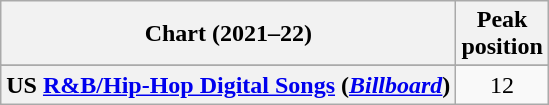<table class="wikitable sortable plainrowheaders" style="text-align:center;">
<tr>
<th>Chart (2021–22)</th>
<th>Peak<br>position</th>
</tr>
<tr>
</tr>
<tr>
</tr>
<tr>
<th scope="row">US <a href='#'>R&B/Hip-Hop Digital Songs</a> (<a href='#'><em>Billboard</em></a>)</th>
<td>12</td>
</tr>
</table>
